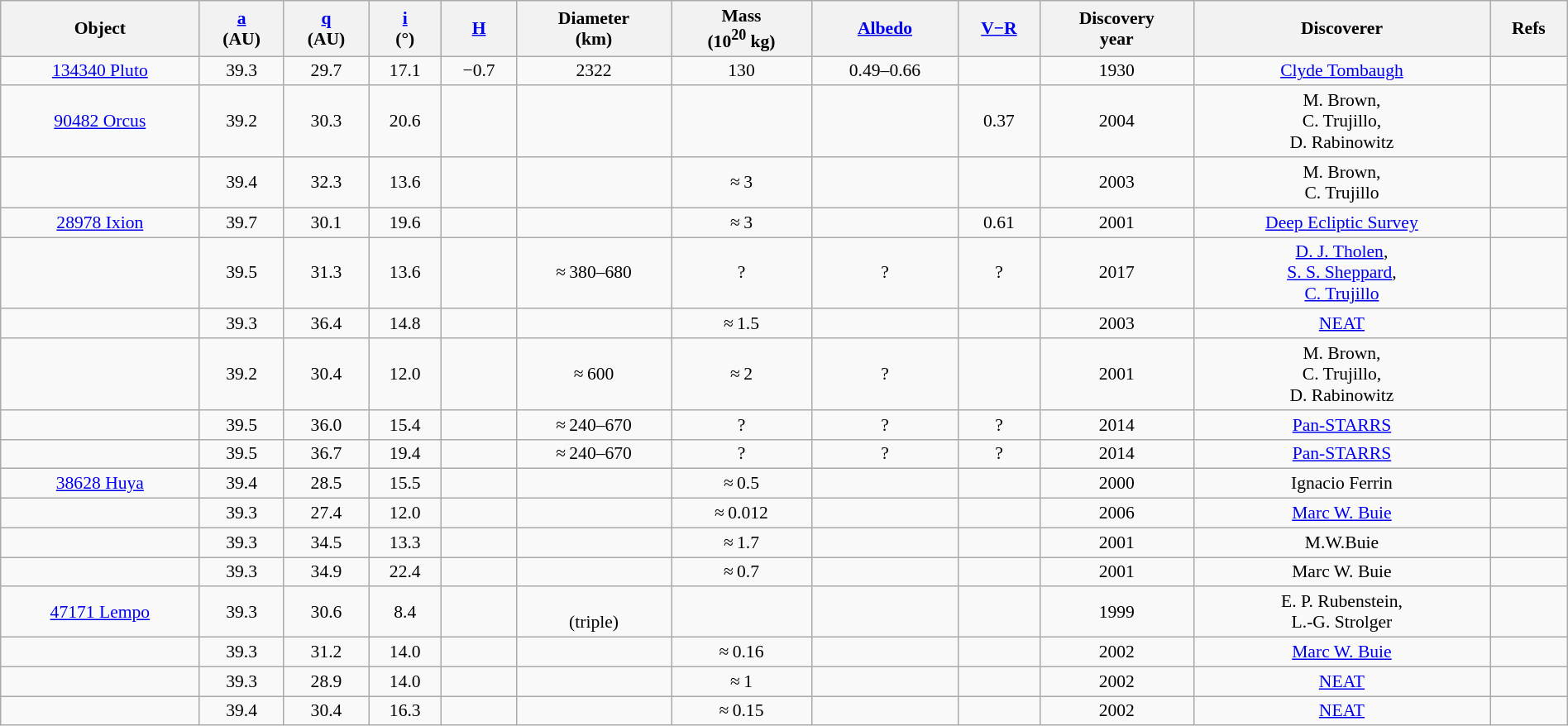<table class="wikitable sortable" style="width:100%; text-align:center; font-size: 0.9em;">
<tr>
<th>Object</th>
<th><a href='#'>a</a><br>(AU)</th>
<th><a href='#'>q</a><br>(AU)</th>
<th><a href='#'>i</a><br>(°)</th>
<th><a href='#'>H</a></th>
<th>Diameter<br>(km)</th>
<th>Mass<br>(10<sup>20</sup> kg)</th>
<th><a href='#'>Albedo</a></th>
<th><a href='#'>V−R</a></th>
<th>Discovery<br>year</th>
<th>Discoverer</th>
<th>Refs</th>
</tr>
<tr>
<td><a href='#'>134340 Pluto</a></td>
<td>39.3</td>
<td>29.7</td>
<td>17.1</td>
<td data-sort-value="-0.7">−0.7</td>
<td>2322</td>
<td>130</td>
<td>0.49–0.66</td>
<td></td>
<td>1930</td>
<td><a href='#'>Clyde Tombaugh</a></td>
<td></td>
</tr>
<tr>
<td><a href='#'>90482 Orcus</a></td>
<td>39.2</td>
<td>30.3</td>
<td>20.6</td>
<td data-sort-value="2.3"></td>
<td data-sort-value="917"></td>
<td></td>
<td></td>
<td>0.37</td>
<td>2004</td>
<td>M. Brown,<br>C. Trujillo,<br>D. Rabinowitz</td>
<td></td>
</tr>
<tr>
<td></td>
<td>39.4</td>
<td>32.3</td>
<td>13.6</td>
<td data-sort-value="3.7"></td>
<td data-sort-value="717"></td>
<td>≈ 3</td>
<td></td>
<td></td>
<td>2003</td>
<td>M. Brown,<br>C. Trujillo</td>
<td></td>
</tr>
<tr>
<td><a href='#'>28978 Ixion</a></td>
<td>39.7</td>
<td>30.1</td>
<td>19.6</td>
<td data-sort-value="3.8"></td>
<td data-sort-value="617"></td>
<td>≈ 3</td>
<td></td>
<td>0.61</td>
<td>2001</td>
<td><a href='#'>Deep Ecliptic Survey</a></td>
<td></td>
</tr>
<tr>
<td></td>
<td>39.5</td>
<td>31.3</td>
<td>13.6</td>
<td data-sort-value="4.09"></td>
<td data-sort-value="530">≈ 380–680</td>
<td>?</td>
<td>?</td>
<td>?</td>
<td>2017</td>
<td><a href='#'>D. J. Tholen</a>,<br><a href='#'>S. S. Sheppard</a>,<br><a href='#'>C. Trujillo</a></td>
<td></td>
</tr>
<tr>
<td></td>
<td>39.3</td>
<td>36.4</td>
<td>14.8</td>
<td data-sort-value="4.1"></td>
<td data-sort-value="523"></td>
<td>≈ 1.5</td>
<td></td>
<td></td>
<td>2003</td>
<td><a href='#'>NEAT</a></td>
<td></td>
</tr>
<tr>
<td></td>
<td>39.2</td>
<td>30.4</td>
<td>12.0</td>
<td data-sort-value="4.4"></td>
<td data-sort-value="600">≈ 600</td>
<td>≈ 2</td>
<td>?</td>
<td></td>
<td>2001</td>
<td>M. Brown,<br>C. Trujillo,<br>D. Rabinowitz</td>
<td></td>
</tr>
<tr>
<td></td>
<td>39.5</td>
<td>36.0</td>
<td>15.4</td>
<td data-sort-value="4.9"></td>
<td data-sort-value="405">≈ 240–670</td>
<td>?</td>
<td>?</td>
<td>?</td>
<td>2014</td>
<td><a href='#'>Pan-STARRS</a></td>
<td></td>
</tr>
<tr>
<td></td>
<td>39.5</td>
<td>36.7</td>
<td>19.4</td>
<td data-sort-value="4.9"></td>
<td data-sort-value="455">≈ 240–670</td>
<td>?</td>
<td>?</td>
<td>?</td>
<td>2014</td>
<td><a href='#'>Pan-STARRS</a></td>
<td></td>
</tr>
<tr>
<td><a href='#'>38628 Huya</a></td>
<td>39.4</td>
<td>28.5</td>
<td>15.5</td>
<td data-sort-value="5.0"></td>
<td data-sort-value="406"></td>
<td>≈ 0.5</td>
<td></td>
<td></td>
<td>2000</td>
<td>Ignacio Ferrin</td>
<td></td>
</tr>
<tr>
<td></td>
<td>39.3</td>
<td>27.4</td>
<td>12.0</td>
<td data-sort-value="5.3"></td>
<td data-sort-value="283"></td>
<td>≈ 0.012</td>
<td></td>
<td></td>
<td>2006</td>
<td><a href='#'>Marc W. Buie</a></td>
<td></td>
</tr>
<tr>
<td></td>
<td>39.3</td>
<td>34.5</td>
<td>13.3</td>
<td data-sort-value="5.4"></td>
<td data-sort-value="549"></td>
<td>≈ 1.7</td>
<td></td>
<td></td>
<td>2001</td>
<td>M.W.Buie</td>
<td></td>
</tr>
<tr>
<td></td>
<td>39.3</td>
<td>34.9</td>
<td>22.4</td>
<td data-sort-value="5.4"></td>
<td data-sort-value="408"></td>
<td>≈ 0.7</td>
<td></td>
<td></td>
<td>2001</td>
<td>Marc W. Buie</td>
<td></td>
</tr>
<tr>
<td><a href='#'>47171 Lempo</a></td>
<td>39.3</td>
<td>30.6</td>
<td>8.4</td>
<td data-sort-value="5.4"></td>
<td data-sort-value="393"> <br>(triple)</td>
<td></td>
<td></td>
<td></td>
<td>1999</td>
<td>E. P. Rubenstein,<br>L.-G. Strolger</td>
<td></td>
</tr>
<tr>
<td></td>
<td>39.3</td>
<td>31.2</td>
<td>14.0</td>
<td data-sort-value="5.5"></td>
<td data-sort-value="253"></td>
<td>≈ 0.16</td>
<td></td>
<td></td>
<td>2002</td>
<td><a href='#'>Marc W. Buie</a></td>
<td></td>
</tr>
<tr>
<td></td>
<td>39.3</td>
<td>28.9</td>
<td>14.0</td>
<td data-sort-value="5.6"></td>
<td data-sort-value="448"></td>
<td>≈ 1</td>
<td></td>
<td></td>
<td>2002</td>
<td><a href='#'>NEAT</a></td>
<td></td>
</tr>
<tr>
<td></td>
<td>39.4</td>
<td>30.4</td>
<td>16.3</td>
<td data-sort-value="5.7"></td>
<td data-sort-value="250"></td>
<td>≈ 0.15</td>
<td></td>
<td></td>
<td>2002</td>
<td><a href='#'>NEAT</a></td>
<td></td>
</tr>
</table>
